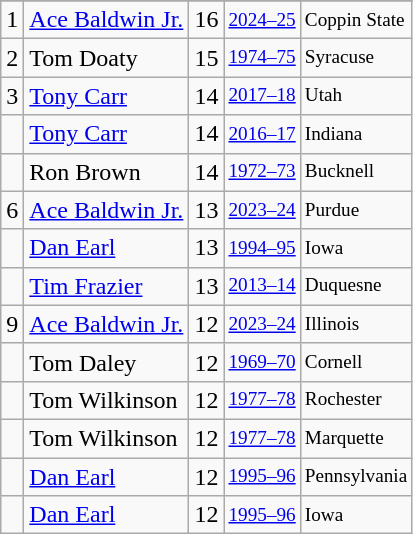<table class="wikitable">
<tr>
</tr>
<tr>
<td>1</td>
<td><a href='#'>Ace Baldwin Jr.</a></td>
<td>16</td>
<td style="font-size:80%;"><a href='#'>2024–25</a></td>
<td style="font-size:80%;">Coppin State</td>
</tr>
<tr>
<td>2</td>
<td>Tom Doaty</td>
<td>15</td>
<td style="font-size:80%;"><a href='#'>1974–75</a></td>
<td style="font-size:80%;">Syracuse</td>
</tr>
<tr>
<td>3</td>
<td><a href='#'>Tony Carr</a></td>
<td>14</td>
<td style="font-size:80%;"><a href='#'>2017–18</a></td>
<td style="font-size:80%;">Utah</td>
</tr>
<tr>
<td></td>
<td><a href='#'>Tony Carr</a></td>
<td>14</td>
<td style="font-size:80%;"><a href='#'>2016–17</a></td>
<td style="font-size:80%;">Indiana</td>
</tr>
<tr>
<td></td>
<td>Ron Brown</td>
<td>14</td>
<td style="font-size:80%;"><a href='#'>1972–73</a></td>
<td style="font-size:80%;">Bucknell</td>
</tr>
<tr>
<td>6</td>
<td><a href='#'>Ace Baldwin Jr.</a></td>
<td>13</td>
<td style="font-size:80%;"><a href='#'>2023–24</a></td>
<td style="font-size:80%;">Purdue</td>
</tr>
<tr>
<td></td>
<td><a href='#'>Dan Earl</a></td>
<td>13</td>
<td style="font-size:80%;"><a href='#'>1994–95</a></td>
<td style="font-size:80%;">Iowa</td>
</tr>
<tr>
<td></td>
<td><a href='#'>Tim Frazier</a></td>
<td>13</td>
<td style="font-size:80%;"><a href='#'>2013–14</a></td>
<td style="font-size:80%;">Duquesne</td>
</tr>
<tr>
<td>9</td>
<td><a href='#'>Ace Baldwin Jr.</a></td>
<td>12</td>
<td style="font-size:80%;"><a href='#'>2023–24</a></td>
<td style="font-size:80%;">Illinois</td>
</tr>
<tr>
<td></td>
<td>Tom Daley</td>
<td>12</td>
<td style="font-size:80%;"><a href='#'>1969–70</a></td>
<td style="font-size:80%;">Cornell</td>
</tr>
<tr>
<td></td>
<td>Tom Wilkinson</td>
<td>12</td>
<td style="font-size:80%;"><a href='#'>1977–78</a></td>
<td style="font-size:80%;">Rochester</td>
</tr>
<tr>
<td></td>
<td>Tom Wilkinson</td>
<td>12</td>
<td style="font-size:80%;"><a href='#'>1977–78</a></td>
<td style="font-size:80%;">Marquette</td>
</tr>
<tr>
<td></td>
<td><a href='#'>Dan Earl</a></td>
<td>12</td>
<td style="font-size:80%;"><a href='#'>1995–96</a></td>
<td style="font-size:80%;">Pennsylvania</td>
</tr>
<tr>
<td></td>
<td><a href='#'>Dan Earl</a></td>
<td>12</td>
<td style="font-size:80%;"><a href='#'>1995–96</a></td>
<td style="font-size:80%;">Iowa</td>
</tr>
</table>
